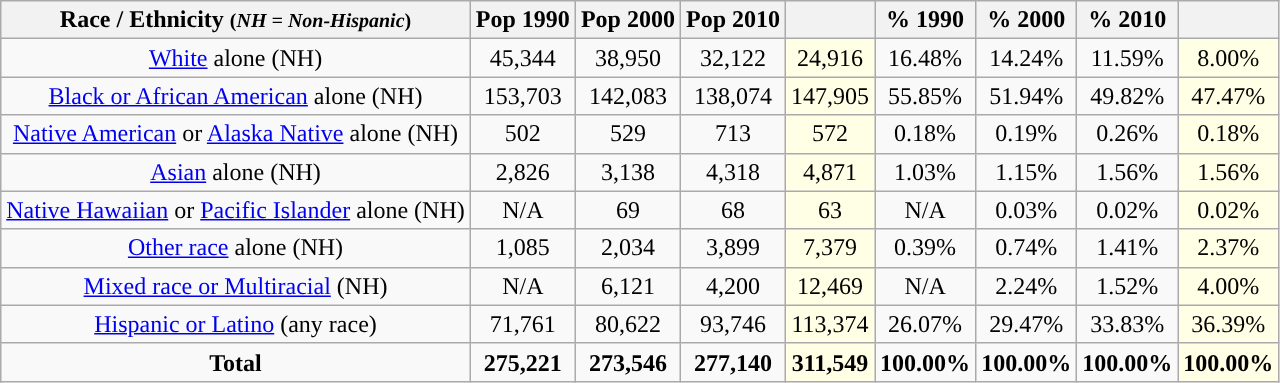<table class="wikitable" style="text-align:center;">
<tr>
<th>Race / Ethnicity <small>(<em>NH = Non-Hispanic</em>)</small></th>
<th>Pop 1990</th>
<th>Pop 2000</th>
<th>Pop 2010</th>
<th></th>
<th>% 1990</th>
<th>% 2000</th>
<th>% 2010</th>
<th></th>
</tr>
<tr>
<td><a href='#'>White</a> alone (NH)</td>
<td>45,344</td>
<td>38,950</td>
<td>32,122</td>
<td style='background: #ffffe6;'>24,916</td>
<td>16.48%</td>
<td>14.24%</td>
<td>11.59%</td>
<td style='background: #ffffe6;'>8.00%</td>
</tr>
<tr>
<td><a href='#'>Black or African American</a> alone (NH)</td>
<td>153,703</td>
<td>142,083</td>
<td>138,074</td>
<td style='background: #ffffe6;'>147,905</td>
<td>55.85%</td>
<td>51.94%</td>
<td>49.82%</td>
<td style='background: #ffffe6;'>47.47%</td>
</tr>
<tr>
<td><a href='#'>Native American</a> or <a href='#'>Alaska Native</a> alone (NH)</td>
<td>502</td>
<td>529</td>
<td>713</td>
<td style='background: #ffffe6;'>572</td>
<td>0.18%</td>
<td>0.19%</td>
<td>0.26%</td>
<td style='background: #ffffe6;'>0.18%</td>
</tr>
<tr>
<td><a href='#'>Asian</a> alone (NH)</td>
<td>2,826</td>
<td>3,138</td>
<td>4,318</td>
<td style='background: #ffffe6;'>4,871</td>
<td>1.03%</td>
<td>1.15%</td>
<td>1.56%</td>
<td style='background: #ffffe6;'>1.56%</td>
</tr>
<tr>
<td><a href='#'>Native Hawaiian</a> or <a href='#'>Pacific Islander</a> alone (NH)</td>
<td>N/A</td>
<td>69</td>
<td>68</td>
<td style='background: #ffffe6;'>63</td>
<td>N/A</td>
<td>0.03%</td>
<td>0.02%</td>
<td style='background: #ffffe6;'>0.02%</td>
</tr>
<tr>
<td><a href='#'>Other race</a> alone (NH)</td>
<td>1,085</td>
<td>2,034</td>
<td>3,899</td>
<td style='background: #ffffe6;'>7,379</td>
<td>0.39%</td>
<td>0.74%</td>
<td>1.41%</td>
<td style='background: #ffffe6;'>2.37%</td>
</tr>
<tr>
<td><a href='#'>Mixed race or Multiracial</a> (NH)</td>
<td>N/A</td>
<td>6,121</td>
<td>4,200</td>
<td style='background: #ffffe6;'>12,469</td>
<td>N/A</td>
<td>2.24%</td>
<td>1.52%</td>
<td style='background: #ffffe6;'>4.00%</td>
</tr>
<tr>
<td><a href='#'>Hispanic or Latino</a> (any race)</td>
<td>71,761</td>
<td>80,622</td>
<td>93,746</td>
<td style='background: #ffffe6;'>113,374</td>
<td>26.07%</td>
<td>29.47%</td>
<td>33.83%</td>
<td style='background: #ffffe6;'>36.39%</td>
</tr>
<tr>
<td><strong>Total</strong></td>
<td><strong>275,221</strong></td>
<td><strong>273,546</strong></td>
<td><strong>277,140</strong></td>
<td style='background: #ffffe6;'><strong>311,549</strong></td>
<td><strong>100.00%</strong></td>
<td><strong>100.00%</strong></td>
<td><strong>100.00%</strong></td>
<td style='background: #ffffe6;'><strong>100.00%</strong></td>
</tr>
</table>
